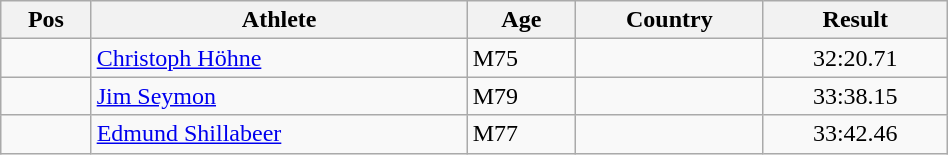<table class="wikitable"  style="text-align:center; width:50%;">
<tr>
<th>Pos</th>
<th>Athlete</th>
<th>Age</th>
<th>Country</th>
<th>Result</th>
</tr>
<tr>
<td align=center></td>
<td align=left><a href='#'>Christoph Höhne</a></td>
<td align=left>M75</td>
<td align=left></td>
<td>32:20.71</td>
</tr>
<tr>
<td align=center></td>
<td align=left><a href='#'>Jim Seymon</a></td>
<td align=left>M79</td>
<td align=left></td>
<td>33:38.15</td>
</tr>
<tr>
<td align=center></td>
<td align=left><a href='#'>Edmund Shillabeer</a></td>
<td align=left>M77</td>
<td align=left></td>
<td>33:42.46</td>
</tr>
</table>
